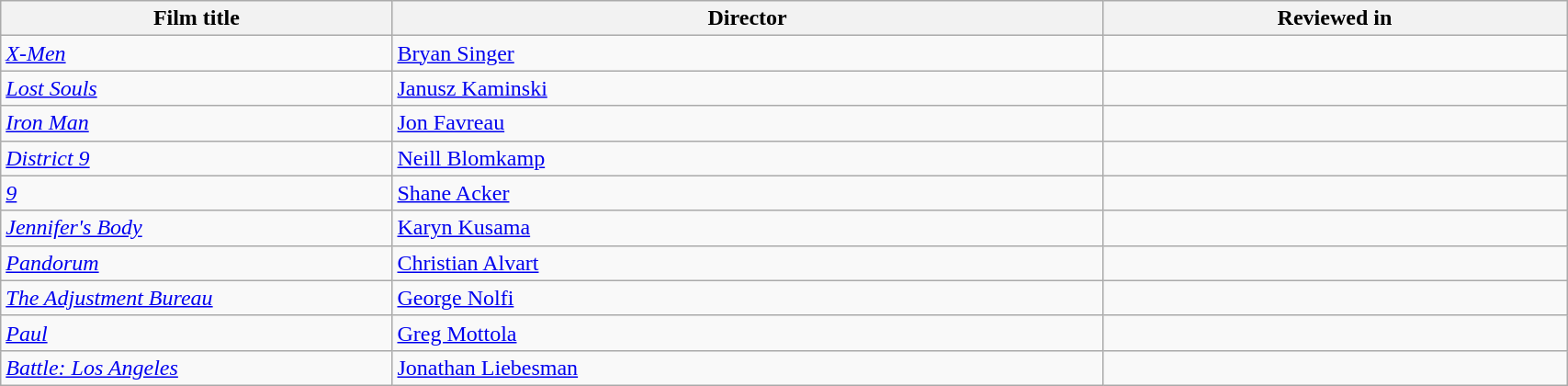<table class='wikitable sortable' width='90%'>
<tr>
<th width=25%>Film title</th>
<th>Director</th>
<th class='unsortable'>Reviewed in</th>
</tr>
<tr>
<td><em><a href='#'>X-Men</a></em></td>
<td><a href='#'>Bryan Singer</a></td>
<td></td>
</tr>
<tr>
<td><em><a href='#'>Lost Souls</a></em></td>
<td><a href='#'>Janusz Kaminski</a></td>
<td></td>
</tr>
<tr>
<td><em><a href='#'>Iron Man</a></em></td>
<td><a href='#'>Jon Favreau</a></td>
<td></td>
</tr>
<tr>
<td><em><a href='#'>District 9</a></em></td>
<td><a href='#'>Neill Blomkamp</a></td>
<td></td>
</tr>
<tr>
<td><em><a href='#'>9</a></em></td>
<td><a href='#'>Shane Acker</a></td>
<td></td>
</tr>
<tr>
<td><em><a href='#'>Jennifer's Body</a></em></td>
<td><a href='#'>Karyn Kusama</a></td>
<td></td>
</tr>
<tr>
<td><em><a href='#'>Pandorum</a></em></td>
<td><a href='#'>Christian Alvart</a></td>
<td></td>
</tr>
<tr>
<td data-sort-value="adjustment bureau"><em><a href='#'>The Adjustment Bureau</a></em></td>
<td><a href='#'>George Nolfi</a></td>
<td></td>
</tr>
<tr>
<td><em><a href='#'>Paul</a></em></td>
<td><a href='#'>Greg Mottola</a></td>
<td></td>
</tr>
<tr>
<td><em><a href='#'>Battle: Los Angeles</a></em></td>
<td><a href='#'>Jonathan Liebesman</a></td>
<td></td>
</tr>
</table>
